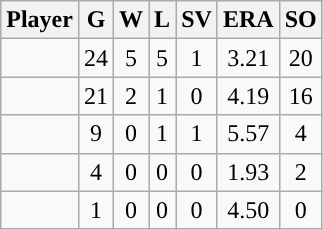<table class="wikitable sortable" style="text-align:center;">
<tr>
<th>Player</th>
<th>G</th>
<th>W</th>
<th>L</th>
<th>SV</th>
<th>ERA</th>
<th>SO</th>
</tr>
<tr>
<td></td>
<td>24</td>
<td>5</td>
<td>5</td>
<td>1</td>
<td>3.21</td>
<td>20</td>
</tr>
<tr>
<td></td>
<td>21</td>
<td>2</td>
<td>1</td>
<td>0</td>
<td>4.19</td>
<td>16</td>
</tr>
<tr>
<td></td>
<td>9</td>
<td>0</td>
<td>1</td>
<td>1</td>
<td>5.57</td>
<td>4</td>
</tr>
<tr>
<td></td>
<td>4</td>
<td>0</td>
<td>0</td>
<td>0</td>
<td>1.93</td>
<td>2</td>
</tr>
<tr>
<td></td>
<td>1</td>
<td>0</td>
<td>0</td>
<td>0</td>
<td>4.50</td>
<td>0</td>
</tr>
</table>
